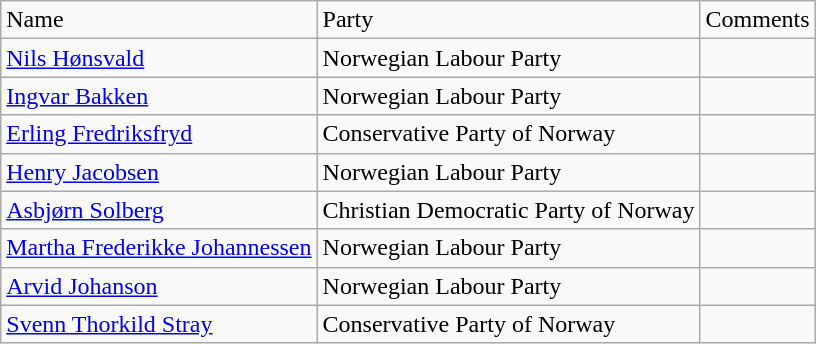<table class="wikitable">
<tr>
<td>Name</td>
<td>Party</td>
<td>Comments</td>
</tr>
<tr>
<td><a href='#'>Nils Hønsvald</a></td>
<td>Norwegian Labour Party</td>
<td></td>
</tr>
<tr>
<td><a href='#'>Ingvar Bakken</a></td>
<td>Norwegian Labour Party</td>
<td></td>
</tr>
<tr>
<td><a href='#'>Erling Fredriksfryd</a></td>
<td>Conservative Party of Norway</td>
<td></td>
</tr>
<tr>
<td><a href='#'>Henry Jacobsen</a></td>
<td>Norwegian Labour Party</td>
<td></td>
</tr>
<tr>
<td><a href='#'>Asbjørn Solberg</a></td>
<td>Christian Democratic Party of Norway</td>
<td></td>
</tr>
<tr>
<td><a href='#'>Martha Frederikke Johannessen</a></td>
<td>Norwegian Labour Party</td>
<td></td>
</tr>
<tr>
<td><a href='#'>Arvid Johanson</a></td>
<td>Norwegian Labour Party</td>
<td></td>
</tr>
<tr>
<td><a href='#'>Svenn Thorkild Stray</a></td>
<td>Conservative Party of Norway</td>
<td></td>
</tr>
</table>
